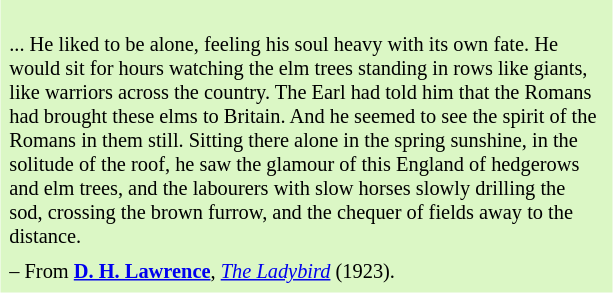<table class="toccolours" style="float: right; margin-left: 1em; margin-right: 2em; font-size: 85%; background:#dbf7c5; color:black; width:30em; max-width: 40%;" cellspacing="5">
<tr>
<td style="text-align: left;"><br>... He liked to be alone, feeling his soul heavy with its own fate. He would sit for hours watching the elm trees standing in rows like giants, like warriors across the country. The Earl had told him that the Romans had brought these elms to Britain. And he seemed to see the spirit of the Romans in them still. Sitting there alone in the spring sunshine, in the solitude of the roof, he saw the glamour of this England of hedgerows and elm trees, and the labourers with slow horses slowly drilling the sod, crossing the brown furrow, and the chequer of fields away to the distance.</td>
</tr>
<tr>
<td style="text-align: left;">– From <strong><a href='#'>D. H. Lawrence</a></strong>, <em><a href='#'>The Ladybird</a></em> (1923).</td>
</tr>
</table>
